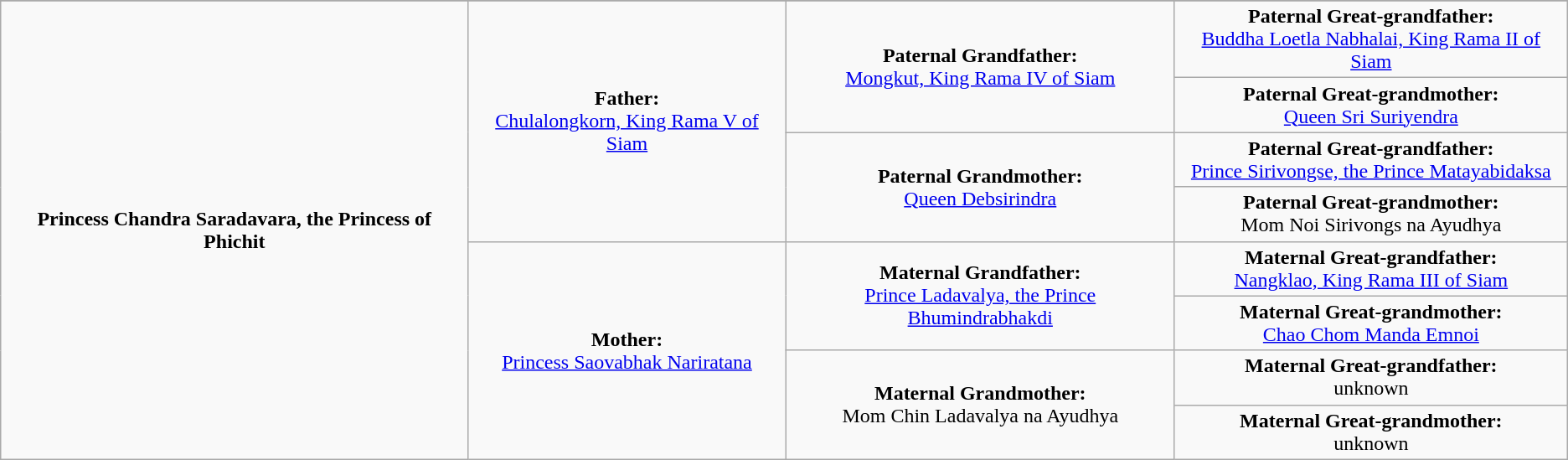<table class="wikitable">
<tr>
</tr>
<tr>
<td rowspan="8" align="center"><strong>Princess Chandra Saradavara, the Princess of Phichit</strong></td>
<td rowspan="4" align="center"><strong>Father:</strong><br><a href='#'>Chulalongkorn, King Rama V of Siam</a></td>
<td rowspan="2" align="center"><strong>Paternal Grandfather:</strong><br><a href='#'>Mongkut, King Rama IV of Siam</a></td>
<td align = "center"><strong>Paternal Great-grandfather:</strong><br><a href='#'>Buddha Loetla Nabhalai, King Rama II of Siam</a></td>
</tr>
<tr>
<td align = "center"><strong>Paternal Great-grandmother:</strong><br><a href='#'>Queen Sri Suriyendra</a></td>
</tr>
<tr>
<td rowspan="2" align="center"><strong>Paternal Grandmother:</strong><br><a href='#'>Queen Debsirindra</a></td>
<td align = "center"><strong>Paternal Great-grandfather:</strong><br><a href='#'>Prince Sirivongse, the Prince Matayabidaksa</a></td>
</tr>
<tr>
<td align = "center"><strong>Paternal Great-grandmother:</strong><br>Mom Noi Sirivongs na Ayudhya</td>
</tr>
<tr>
<td rowspan="4" align="center"><strong>Mother:</strong><br><a href='#'>Princess Saovabhak Nariratana</a></td>
<td rowspan="2" align="center"><strong>Maternal Grandfather:</strong><br><a href='#'>Prince Ladavalya, the Prince Bhumindrabhakdi</a></td>
<td align = "center"><strong>Maternal Great-grandfather:</strong><br><a href='#'>Nangklao, King Rama III of Siam</a></td>
</tr>
<tr>
<td align = "center"><strong>Maternal Great-grandmother:</strong><br><a href='#'>Chao Chom Manda Emnoi</a></td>
</tr>
<tr>
<td rowspan="2" align="center"><strong>Maternal Grandmother:</strong><br>Mom Chin Ladavalya na Ayudhya</td>
<td align = "center"><strong>Maternal Great-grandfather:</strong><br>unknown</td>
</tr>
<tr>
<td align = "center"><strong>Maternal Great-grandmother:</strong><br>unknown</td>
</tr>
</table>
